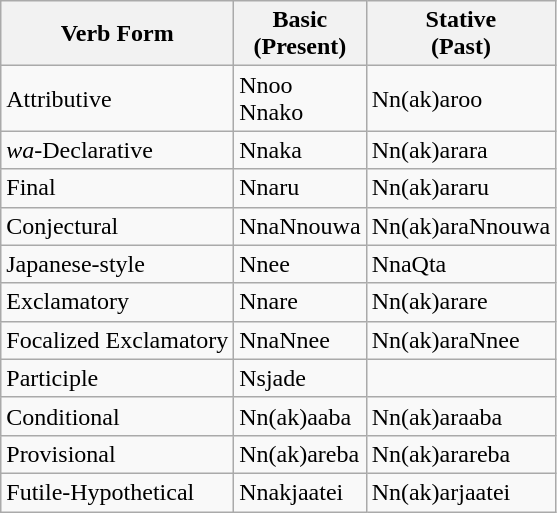<table class="wikitable">
<tr>
<th>Verb Form</th>
<th>Basic<br>(Present)</th>
<th>Stative<br>(Past)</th>
</tr>
<tr>
<td>Attributive</td>
<td>Nnoo<br>Nnako</td>
<td>Nn(ak)aroo</td>
</tr>
<tr>
<td><em>wa</em>-Declarative</td>
<td>Nnaka</td>
<td>Nn(ak)arara</td>
</tr>
<tr>
<td>Final</td>
<td>Nnaru</td>
<td>Nn(ak)araru</td>
</tr>
<tr>
<td>Conjectural</td>
<td>NnaNnouwa</td>
<td>Nn(ak)araNnouwa</td>
</tr>
<tr>
<td>Japanese-style</td>
<td>Nnee</td>
<td>NnaQta</td>
</tr>
<tr>
<td>Exclamatory</td>
<td>Nnare</td>
<td>Nn(ak)arare</td>
</tr>
<tr>
<td>Focalized Exclamatory</td>
<td>NnaNnee</td>
<td>Nn(ak)araNnee</td>
</tr>
<tr>
<td>Participle</td>
<td>Nsjade</td>
<td></td>
</tr>
<tr>
<td>Conditional</td>
<td>Nn(ak)aaba</td>
<td>Nn(ak)araaba</td>
</tr>
<tr>
<td>Provisional</td>
<td>Nn(ak)areba</td>
<td>Nn(ak)arareba</td>
</tr>
<tr>
<td>Futile-Hypothetical</td>
<td>Nnakjaatei</td>
<td>Nn(ak)arjaatei</td>
</tr>
</table>
